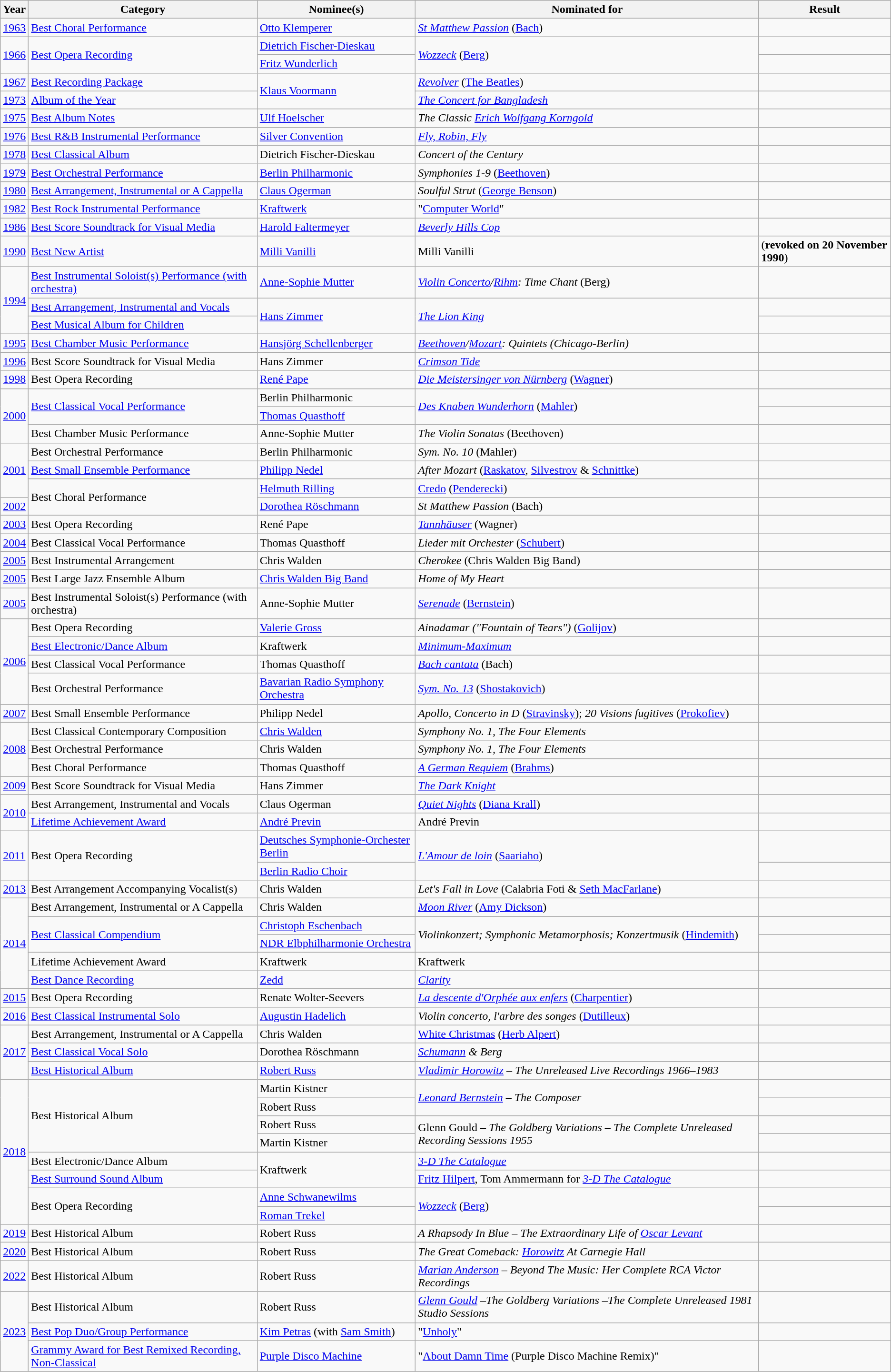<table class="wikitable">
<tr>
<th>Year</th>
<th>Category</th>
<th>Nominee(s)</th>
<th>Nominated for</th>
<th>Result</th>
</tr>
<tr>
<td><a href='#'>1963</a></td>
<td><a href='#'>Best Choral Performance</a></td>
<td><a href='#'>Otto Klemperer</a></td>
<td><em><a href='#'>St Matthew Passion</a></em> (<a href='#'>Bach</a>)</td>
<td></td>
</tr>
<tr>
<td rowspan="2"><a href='#'>1966</a></td>
<td rowspan="2"><a href='#'>Best Opera Recording</a></td>
<td><a href='#'>Dietrich Fischer-Dieskau</a></td>
<td rowspan="2"><em><a href='#'>Wozzeck</a></em> (<a href='#'>Berg</a>)</td>
<td></td>
</tr>
<tr>
<td><a href='#'>Fritz Wunderlich</a></td>
<td></td>
</tr>
<tr>
<td><a href='#'>1967</a></td>
<td><a href='#'>Best Recording Package</a></td>
<td rowspan="2"><a href='#'>Klaus Voormann</a></td>
<td><em><a href='#'>Revolver</a></em> (<a href='#'>The Beatles</a>)</td>
<td></td>
</tr>
<tr>
<td><a href='#'>1973</a></td>
<td><a href='#'>Album of the Year</a></td>
<td><a href='#'><em>The Concert for Bangladesh</em></a></td>
<td></td>
</tr>
<tr>
<td><a href='#'>1975</a></td>
<td><a href='#'>Best Album Notes</a></td>
<td><a href='#'>Ulf Hoelscher</a></td>
<td><em>The Classic <a href='#'>Erich Wolfgang Korngold</a></em></td>
<td></td>
</tr>
<tr>
<td><a href='#'>1976</a></td>
<td><a href='#'>Best R&B Instrumental Performance</a></td>
<td><a href='#'>Silver Convention</a></td>
<td><em><a href='#'>Fly, Robin, Fly</a></em></td>
<td></td>
</tr>
<tr>
<td><a href='#'>1978</a></td>
<td><a href='#'>Best Classical Album</a></td>
<td>Dietrich Fischer-Dieskau</td>
<td><em>Concert of the Century</em></td>
<td></td>
</tr>
<tr>
<td><a href='#'>1979</a></td>
<td><a href='#'>Best Orchestral Performance</a></td>
<td><a href='#'>Berlin Philharmonic</a></td>
<td><em>Symphonies 1-9</em> (<a href='#'>Beethoven</a>)</td>
<td></td>
</tr>
<tr>
<td><a href='#'>1980</a></td>
<td><a href='#'>Best Arrangement, Instrumental or A Cappella</a></td>
<td><a href='#'>Claus Ogerman</a></td>
<td><em>Soulful Strut</em> (<a href='#'>George Benson</a>)</td>
<td></td>
</tr>
<tr>
<td><a href='#'>1982</a></td>
<td><a href='#'>Best Rock Instrumental Performance</a></td>
<td><a href='#'>Kraftwerk</a></td>
<td>"<a href='#'>Computer World</a>"</td>
<td></td>
</tr>
<tr>
<td><a href='#'>1986</a></td>
<td><a href='#'>Best Score Soundtrack for Visual Media</a></td>
<td><a href='#'>Harold Faltermeyer</a></td>
<td><em><a href='#'>Beverly Hills Cop</a></em></td>
<td></td>
</tr>
<tr>
<td><a href='#'>1990</a></td>
<td><a href='#'>Best New Artist</a></td>
<td><a href='#'>Milli Vanilli</a></td>
<td>Milli Vanilli</td>
<td> (<strong>revoked on 20 November 1990</strong>)</td>
</tr>
<tr>
<td rowspan="3"><a href='#'>1994</a></td>
<td><a href='#'>Best Instrumental Soloist(s) Performance (with orchestra)</a></td>
<td><a href='#'>Anne-Sophie Mutter</a></td>
<td><em><a href='#'>Violin Concerto</a>/<a href='#'>Rihm</a>: Time Chant</em> (Berg)</td>
<td></td>
</tr>
<tr>
<td><a href='#'>Best Arrangement, Instrumental and Vocals</a></td>
<td rowspan="2"><a href='#'>Hans Zimmer</a></td>
<td rowspan="2"><em><a href='#'>The Lion King</a></em></td>
<td></td>
</tr>
<tr>
<td><a href='#'>Best Musical Album for Children</a></td>
<td></td>
</tr>
<tr>
<td><a href='#'>1995</a></td>
<td><a href='#'>Best Chamber Music Performance</a></td>
<td><a href='#'>Hansjörg Schellenberger</a></td>
<td><em><a href='#'>Beethoven</a>/<a href='#'>Mozart</a>: Quintets (Chicago-Berlin)</em></td>
<td></td>
</tr>
<tr>
<td><a href='#'>1996</a></td>
<td>Best Score Soundtrack for Visual Media</td>
<td>Hans Zimmer</td>
<td><em><a href='#'>Crimson Tide</a></em></td>
<td></td>
</tr>
<tr>
<td><a href='#'>1998</a></td>
<td>Best Opera Recording</td>
<td><a href='#'>René Pape</a></td>
<td><em><a href='#'>Die Meistersinger von Nürnberg</a></em> (<a href='#'>Wagner</a>)</td>
<td></td>
</tr>
<tr>
<td rowspan="3"><a href='#'>2000</a></td>
<td rowspan="2"><a href='#'>Best Classical Vocal Performance</a></td>
<td>Berlin Philharmonic</td>
<td rowspan="2"><em><a href='#'>Des Knaben Wunderhorn</a></em> (<a href='#'>Mahler</a>)</td>
<td></td>
</tr>
<tr>
<td><a href='#'>Thomas Quasthoff</a></td>
<td></td>
</tr>
<tr>
<td>Best Chamber Music Performance</td>
<td>Anne-Sophie Mutter</td>
<td><em>The Violin Sonatas</em> (Beethoven)</td>
<td></td>
</tr>
<tr>
<td rowspan="3"><a href='#'>2001</a></td>
<td>Best Orchestral Performance</td>
<td>Berlin Philharmonic</td>
<td><em>Sym. No. 10</em> (Mahler)</td>
<td></td>
</tr>
<tr>
<td><a href='#'>Best Small Ensemble Performance</a></td>
<td><a href='#'>Philipp Nedel</a></td>
<td><em>After Mozart</em> (<a href='#'>Raskatov</a>, <a href='#'>Silvestrov</a> & <a href='#'>Schnittke</a>)</td>
<td></td>
</tr>
<tr>
<td rowspan="2">Best Choral Performance</td>
<td><a href='#'>Helmuth Rilling</a></td>
<td><a href='#'>Credo</a> (<a href='#'>Penderecki</a>)</td>
<td></td>
</tr>
<tr>
<td><a href='#'>2002</a></td>
<td><a href='#'>Dorothea Röschmann</a></td>
<td><em>St Matthew Passion</em> (Bach)</td>
<td></td>
</tr>
<tr>
<td><a href='#'>2003</a></td>
<td>Best Opera Recording</td>
<td>René Pape</td>
<td><em><a href='#'>Tannhäuser</a></em> (Wagner)</td>
<td></td>
</tr>
<tr>
<td><a href='#'>2004</a></td>
<td>Best Classical Vocal Performance</td>
<td>Thomas Quasthoff</td>
<td><em>Lieder mit Orchester</em> (<a href='#'>Schubert</a>)</td>
<td></td>
</tr>
<tr>
<td><a href='#'>2005</a></td>
<td>Best Instrumental Arrangement</td>
<td>Chris Walden</td>
<td><em>Cherokee</em> (Chris Walden Big Band)</td>
<td></td>
</tr>
<tr>
<td><a href='#'>2005</a></td>
<td>Best Large Jazz Ensemble Album</td>
<td><a href='#'>Chris Walden Big Band</a></td>
<td><em>Home of My Heart</em></td>
<td></td>
</tr>
<tr>
<td><a href='#'>2005</a></td>
<td>Best Instrumental Soloist(s) Performance (with orchestra)</td>
<td>Anne-Sophie Mutter</td>
<td><a href='#'><em>Serenade</em></a> (<a href='#'>Bernstein</a>)</td>
<td></td>
</tr>
<tr>
<td rowspan="4"><a href='#'>2006</a></td>
<td>Best Opera Recording</td>
<td><a href='#'>Valerie Gross</a></td>
<td><em>Ainadamar ("Fountain of Tears")</em> (<a href='#'>Golijov</a>)</td>
<td></td>
</tr>
<tr>
<td><a href='#'>Best Electronic/Dance Album</a></td>
<td>Kraftwerk</td>
<td><em><a href='#'>Minimum-Maximum</a></em></td>
<td></td>
</tr>
<tr>
<td>Best Classical Vocal Performance</td>
<td>Thomas Quasthoff</td>
<td><em><a href='#'>Bach cantata</a></em> (Bach)</td>
<td></td>
</tr>
<tr>
<td>Best Orchestral Performance</td>
<td><a href='#'>Bavarian Radio Symphony Orchestra</a></td>
<td><a href='#'><em>Sym. No. 13</em></a> (<a href='#'>Shostakovich</a>)</td>
<td></td>
</tr>
<tr>
<td><a href='#'>2007</a></td>
<td>Best Small Ensemble Performance</td>
<td>Philipp Nedel</td>
<td><em>Apollo, Concerto in D</em> (<a href='#'>Stravinsky</a>); <em>20 Visions fugitives</em> (<a href='#'>Prokofiev</a>)</td>
<td></td>
</tr>
<tr>
<td rowspan="3"><a href='#'>2008</a></td>
<td>Best Classical Contemporary Composition</td>
<td><a href='#'>Chris Walden</a></td>
<td><em>Symphony No. 1, The Four Elements</em></td>
<td></td>
</tr>
<tr>
<td>Best Orchestral Performance</td>
<td>Chris Walden</td>
<td><em>Symphony No. 1, The Four Elements</em></td>
<td></td>
</tr>
<tr>
<td>Best Choral Performance</td>
<td>Thomas Quasthoff</td>
<td><a href='#'><em>A German Requiem</em></a> (<a href='#'>Brahms</a>)</td>
<td></td>
</tr>
<tr>
<td><a href='#'>2009</a></td>
<td>Best Score Soundtrack for Visual Media</td>
<td>Hans Zimmer</td>
<td><em><a href='#'>The Dark Knight</a></em></td>
<td></td>
</tr>
<tr>
<td rowspan="2"><a href='#'>2010</a></td>
<td>Best Arrangement, Instrumental and Vocals</td>
<td>Claus Ogerman</td>
<td><a href='#'><em>Quiet Nights</em></a> (<a href='#'>Diana Krall</a>)</td>
<td></td>
</tr>
<tr>
<td><a href='#'>Lifetime Achievement Award</a></td>
<td><a href='#'>André Previn</a></td>
<td>André Previn</td>
<td></td>
</tr>
<tr>
<td rowspan="2"><a href='#'>2011</a></td>
<td rowspan="2">Best Opera Recording</td>
<td><a href='#'>Deutsches Symphonie-Orchester Berlin</a></td>
<td rowspan="2"><em><a href='#'>L'Amour de loin</a></em> (<a href='#'>Saariaho</a>)</td>
<td></td>
</tr>
<tr>
<td><a href='#'>Berlin Radio Choir</a></td>
<td></td>
</tr>
<tr>
<td><a href='#'>2013</a></td>
<td>Best Arrangement Accompanying Vocalist(s)</td>
<td>Chris Walden</td>
<td><em>Let's Fall in Love</em> (Calabria Foti & <a href='#'>Seth MacFarlane</a>)</td>
<td></td>
</tr>
<tr>
<td rowspan="5"><a href='#'>2014</a></td>
<td>Best Arrangement, Instrumental or A Cappella</td>
<td>Chris Walden</td>
<td><em><a href='#'>Moon River</a></em> (<a href='#'>Amy Dickson</a>)</td>
<td></td>
</tr>
<tr>
<td rowspan="2"><a href='#'>Best Classical Compendium</a></td>
<td><a href='#'>Christoph Eschenbach</a></td>
<td rowspan="2"><em>Violinkonzert; Symphonic Metamorphosis; Konzertmusik</em> (<a href='#'>Hindemith</a>)</td>
<td></td>
</tr>
<tr>
<td><a href='#'>NDR Elbphilharmonie Orchestra</a></td>
<td></td>
</tr>
<tr>
<td>Lifetime Achievement Award</td>
<td>Kraftwerk</td>
<td>Kraftwerk</td>
<td></td>
</tr>
<tr>
<td><a href='#'>Best Dance Recording</a></td>
<td><a href='#'>Zedd</a></td>
<td><a href='#'><em>Clarity</em></a></td>
<td></td>
</tr>
<tr>
<td><a href='#'>2015</a></td>
<td>Best Opera Recording</td>
<td>Renate Wolter-Seevers</td>
<td><em><a href='#'>La descente d'Orphée aux enfers</a></em> (<a href='#'>Charpentier</a>)</td>
<td></td>
</tr>
<tr>
<td><a href='#'>2016</a></td>
<td><a href='#'>Best Classical Instrumental Solo</a></td>
<td><a href='#'>Augustin Hadelich</a></td>
<td><em>Violin concerto, l'arbre des songes</em> (<a href='#'>Dutilleux</a>)</td>
<td></td>
</tr>
<tr>
<td rowspan="3"><a href='#'>2017</a></td>
<td>Best Arrangement, Instrumental or A Cappella</td>
<td>Chris Walden</td>
<td><a href='#'>White Christmas</a> (<a href='#'>Herb Alpert</a>)</td>
<td></td>
</tr>
<tr>
<td><a href='#'>Best Classical Vocal Solo</a></td>
<td>Dorothea Röschmann</td>
<td><em><a href='#'>Schumann</a> & Berg</em></td>
<td></td>
</tr>
<tr>
<td><a href='#'>Best Historical Album</a></td>
<td><a href='#'>Robert Russ</a></td>
<td><em><a href='#'>Vladimir Horowitz</a></em>  <em>– The Unreleased Live Recordings 1966–1983</em></td>
<td></td>
</tr>
<tr>
<td rowspan="8"><a href='#'>2018</a></td>
<td rowspan="4">Best Historical Album</td>
<td>Martin Kistner</td>
<td rowspan="2"><em><a href='#'>Leonard Bernstein</a> – The Composer</em></td>
<td></td>
</tr>
<tr>
<td>Robert Russ</td>
<td></td>
</tr>
<tr>
<td>Robert Russ</td>
<td rowspan="2">Glenn Gould <em>– The Goldberg Variations – The Complete Unreleased Recording Sessions 1955</em></td>
<td></td>
</tr>
<tr>
<td>Martin Kistner</td>
<td></td>
</tr>
<tr>
<td>Best Electronic/Dance Album</td>
<td rowspan="2">Kraftwerk</td>
<td><em><a href='#'>3-D The Catalogue</a></em></td>
<td></td>
</tr>
<tr>
<td><a href='#'>Best Surround Sound Album</a></td>
<td><a href='#'>Fritz Hilpert</a>, Tom Ammermann for <em><a href='#'>3-D The Catalogue</a></em></td>
<td></td>
</tr>
<tr>
<td rowspan="2">Best Opera Recording</td>
<td><a href='#'>Anne Schwanewilms</a></td>
<td rowspan="2"><em><a href='#'>Wozzeck</a></em> (<a href='#'>Berg</a>)</td>
<td></td>
</tr>
<tr>
<td><a href='#'>Roman Trekel</a></td>
<td></td>
</tr>
<tr>
<td><a href='#'>2019</a></td>
<td>Best Historical Album</td>
<td>Robert Russ</td>
<td><em>A Rhapsody In Blue – The Extraordinary Life of <a href='#'>Oscar Levant</a></em></td>
<td></td>
</tr>
<tr>
<td><a href='#'>2020</a></td>
<td>Best Historical Album</td>
<td>Robert Russ</td>
<td><em>The Great Comeback: <a href='#'>Horowitz</a> At Carnegie Hall</em></td>
<td></td>
</tr>
<tr>
<td><a href='#'>2022</a></td>
<td>Best Historical Album</td>
<td>Robert Russ</td>
<td><em><a href='#'>Marian Anderson</a> – Beyond The Music: Her Complete RCA Victor Recordings</em></td>
<td></td>
</tr>
<tr>
<td rowspan="3"><a href='#'>2023</a></td>
<td>Best Historical Album</td>
<td>Robert Russ</td>
<td><em><a href='#'>Glenn Gould</a> –The Goldberg Variations –The Complete Unreleased 1981 Studio Sessions</em></td>
<td></td>
</tr>
<tr>
<td><a href='#'>Best Pop Duo/Group Performance</a></td>
<td><a href='#'>Kim Petras</a> (with <a href='#'>Sam Smith</a>)</td>
<td>"<a href='#'>Unholy</a>"</td>
<td></td>
</tr>
<tr>
<td><a href='#'>Grammy Award for Best Remixed Recording, Non-Classical</a></td>
<td><a href='#'>Purple Disco Machine</a></td>
<td>"<a href='#'>About Damn Time</a> (Purple Disco Machine Remix)"</td>
<td></td>
</tr>
</table>
